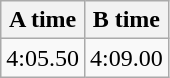<table class="wikitable" border="1" align="upright">
<tr>
<th>A time</th>
<th>B time</th>
</tr>
<tr>
<td>4:05.50</td>
<td>4:09.00</td>
</tr>
</table>
